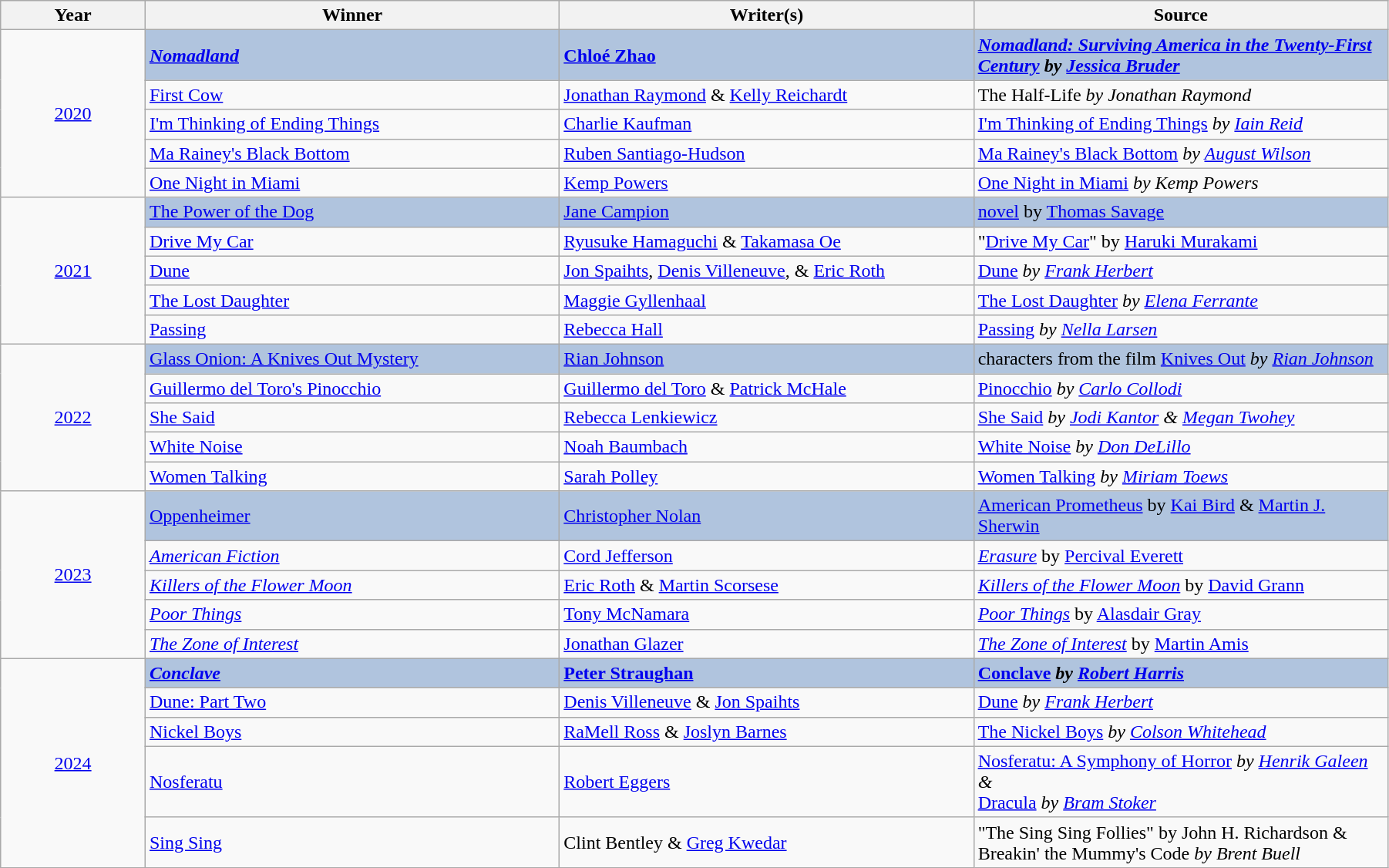<table class="wikitable" width="95%" cellpadding="5">
<tr>
<th width="100"><strong>Year</strong></th>
<th width="300"><strong>Winner</strong></th>
<th width="300"><strong>Writer(s)</strong></th>
<th width="300"><strong>Source</strong></th>
</tr>
<tr>
<td rowspan="5" style="text-align:center;"><a href='#'>2020</a></td>
<td style="background:#B0C4DE;"><strong><em><a href='#'>Nomadland</a></em></strong></td>
<td style="background:#B0C4DE;"><a href='#'><strong>Chloé Zhao</strong></a></td>
<td style="background:#B0C4DE;"><strong><em><a href='#'>Nomadland: Surviving America in the Twenty-First Century</a><em> by <a href='#'>Jessica Bruder</a><strong></td>
</tr>
<tr>
<td></em><a href='#'>First Cow</a><em></td>
<td><a href='#'>Jonathan Raymond</a> & <a href='#'>Kelly Reichardt</a></td>
<td></em>The Half-Life<em> by Jonathan Raymond</td>
</tr>
<tr>
<td></em><a href='#'>I'm Thinking of Ending Things</a><em></td>
<td><a href='#'>Charlie Kaufman</a></td>
<td></em><a href='#'>I'm Thinking of Ending Things</a><em> by <a href='#'>Iain Reid</a></td>
</tr>
<tr>
<td></em><a href='#'>Ma Rainey's Black Bottom</a><em></td>
<td><a href='#'>Ruben Santiago-Hudson</a></td>
<td></em><a href='#'>Ma Rainey's Black Bottom</a><em> by <a href='#'>August Wilson</a></td>
</tr>
<tr>
<td></em><a href='#'>One Night in Miami</a><em></td>
<td><a href='#'>Kemp Powers</a></td>
<td></em><a href='#'>One Night in Miami</a><em> by Kemp Powers</td>
</tr>
<tr>
<td rowspan="5" style="text-align:center;"><a href='#'>2021</a></td>
<td style="background:#B0C4DE;"></em><a href='#'></strong>The Power of the Dog<strong></a><em></td>
<td style="background:#B0C4DE;"><a href='#'></strong>Jane Campion<strong></a></td>
<td style="background:#B0C4DE;"></strong><a href='#'>novel</a> by <a href='#'>Thomas Savage</a><strong></td>
</tr>
<tr>
<td></em><a href='#'>Drive My Car</a><em></td>
<td><a href='#'>Ryusuke Hamaguchi</a> & <a href='#'>Takamasa Oe</a></td>
<td>"<a href='#'>Drive My Car</a>" by <a href='#'>Haruki Murakami</a></td>
</tr>
<tr>
<td></em><a href='#'>Dune</a><em></td>
<td><a href='#'>Jon Spaihts</a>, <a href='#'>Denis Villeneuve</a>, & <a href='#'>Eric Roth</a></td>
<td></em><a href='#'>Dune</a><em> by <a href='#'>Frank Herbert</a></td>
</tr>
<tr>
<td></em><a href='#'>The Lost Daughter</a><em></td>
<td><a href='#'>Maggie Gyllenhaal</a></td>
<td></em><a href='#'>The Lost Daughter</a><em> by <a href='#'>Elena Ferrante</a></td>
</tr>
<tr>
<td></em><a href='#'>Passing</a><em></td>
<td><a href='#'>Rebecca Hall</a></td>
<td></em><a href='#'>Passing</a><em> by <a href='#'>Nella Larsen</a></td>
</tr>
<tr>
<td rowspan="5" style="text-align:center;"><a href='#'>2022</a></td>
<td style="background:#B0C4DE;"></em><a href='#'></strong>Glass Onion: A Knives Out Mystery<strong></a><em></td>
<td style="background:#B0C4DE;"><a href='#'></strong>Rian Johnson<strong></a></td>
<td style="background:#B0C4DE;"></strong>characters from the film </em><a href='#'>Knives Out</a><em> by <a href='#'>Rian Johnson</a><strong></td>
</tr>
<tr>
<td><a href='#'></em>Guillermo del Toro's Pinocchio<em></a></td>
<td><a href='#'>Guillermo del Toro</a> & <a href='#'>Patrick McHale</a></td>
<td></em><a href='#'>Pinocchio</a><em> by <a href='#'>Carlo Collodi</a></td>
</tr>
<tr>
<td></em><a href='#'>She Said</a><em></td>
<td><a href='#'>Rebecca Lenkiewicz</a></td>
<td></em><a href='#'>She Said</a><em> by <a href='#'>Jodi Kantor</a> & <a href='#'>Megan Twohey</a></td>
</tr>
<tr>
<td></em><a href='#'>White Noise</a><em></td>
<td><a href='#'>Noah Baumbach</a></td>
<td></em><a href='#'>White Noise</a><em> by <a href='#'>Don DeLillo</a></td>
</tr>
<tr>
<td></em><a href='#'>Women Talking</a><em></td>
<td><a href='#'>Sarah Polley</a></td>
<td></em><a href='#'>Women Talking</a><em> by <a href='#'>Miriam Toews</a></td>
</tr>
<tr>
<td rowspan="5" style="text-align:center;"><a href='#'>2023</a></td>
<td style="background:#B0C4DE;"></em><a href='#'></strong>Oppenheimer<strong></a><em></td>
<td style="background:#B0C4DE;"><a href='#'></strong>Christopher Nolan<strong></a></td>
<td style="background:#B0C4DE;"></em></strong><a href='#'>American Prometheus</a></em> by <a href='#'>Kai Bird</a> & <a href='#'>Martin J. Sherwin</a></strong></td>
</tr>
<tr>
<td><em><a href='#'>American Fiction</a></em></td>
<td><a href='#'>Cord Jefferson</a></td>
<td><em><a href='#'>Erasure</a></em> by <a href='#'>Percival Everett</a></td>
</tr>
<tr>
<td><em><a href='#'>Killers of the Flower Moon</a></em></td>
<td><a href='#'>Eric Roth</a> & <a href='#'>Martin Scorsese</a></td>
<td><em><a href='#'>Killers of the Flower Moon</a></em> by <a href='#'>David Grann</a></td>
</tr>
<tr>
<td><em><a href='#'>Poor Things</a></em></td>
<td><a href='#'>Tony McNamara</a></td>
<td><em><a href='#'>Poor Things</a></em> by <a href='#'>Alasdair Gray</a></td>
</tr>
<tr>
<td><em><a href='#'>The Zone of Interest</a></em></td>
<td><a href='#'>Jonathan Glazer</a></td>
<td><em><a href='#'>The Zone of Interest</a></em> by <a href='#'>Martin Amis</a></td>
</tr>
<tr>
<td rowspan="5" style="text-align:center;"><a href='#'>2024</a></td>
<td style="background:#B0C4DE;"><em><a href='#'><strong>Conclave</strong></a></em></td>
<td style="background:#B0C4DE;"><a href='#'><strong>Peter Straughan</strong></a></td>
<td style="background:#B0C4DE;"><strong><a href='#'>Conclave</a><em> by <a href='#'>Robert Harris</a><strong><em></td>
</tr>
<tr>
<td></em><a href='#'>Dune: Part Two</a><em></td>
<td><a href='#'>Denis Villeneuve</a> & <a href='#'>Jon Spaihts</a></td>
<td></em><a href='#'>Dune</a><em> by <a href='#'>Frank Herbert</a></td>
</tr>
<tr>
<td></em><a href='#'>Nickel Boys</a><em></td>
<td><a href='#'>RaMell Ross</a> & <a href='#'>Joslyn Barnes</a></td>
<td></em><a href='#'>The Nickel Boys</a><em> by <a href='#'>Colson Whitehead</a></td>
</tr>
<tr>
<td></em><a href='#'>Nosferatu</a><em></td>
<td><a href='#'>Robert Eggers</a></td>
<td></em><a href='#'>Nosferatu: A Symphony of Horror</a><em> by <a href='#'>Henrik Galeen</a> &<br></em><a href='#'>Dracula</a><em> by <a href='#'>Bram Stoker</a></td>
</tr>
<tr>
<td></em><a href='#'>Sing Sing</a><em></td>
<td>Clint Bentley & <a href='#'>Greg Kwedar</a></td>
<td>"The Sing Sing Follies" by John H. Richardson & </em>Breakin' the Mummy's Code<em> by Brent Buell</td>
</tr>
</table>
